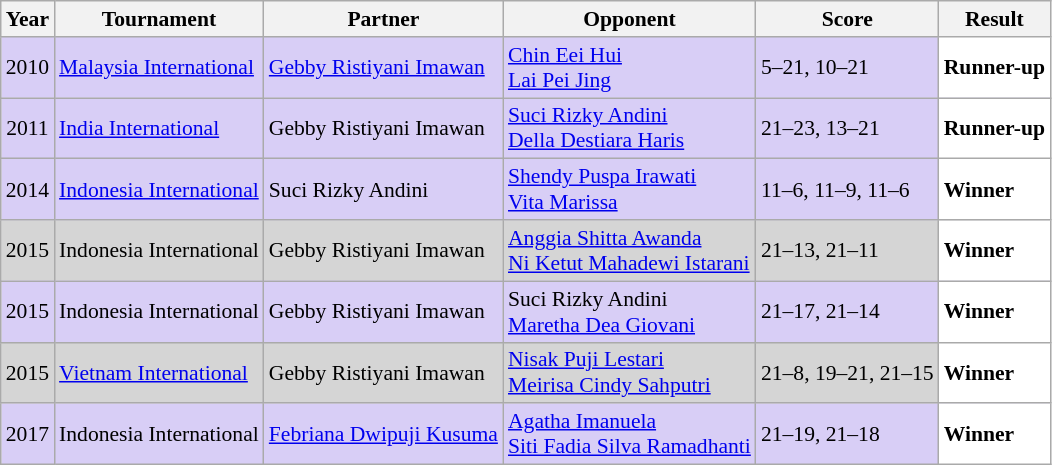<table class="sortable wikitable" style="font-size: 90%">
<tr>
<th>Year</th>
<th>Tournament</th>
<th>Partner</th>
<th>Opponent</th>
<th>Score</th>
<th>Result</th>
</tr>
<tr style="background:#D8CEF6">
<td align="center">2010</td>
<td align="left"><a href='#'>Malaysia International</a></td>
<td align="left"> <a href='#'>Gebby Ristiyani Imawan</a></td>
<td align="left"> <a href='#'>Chin Eei Hui</a><br> <a href='#'>Lai Pei Jing</a></td>
<td align="left">5–21, 10–21</td>
<td style="text-align:left; background:white"> <strong>Runner-up</strong></td>
</tr>
<tr style="background:#D8CEF6">
<td align="center">2011</td>
<td align="left"><a href='#'>India International</a></td>
<td align="left"> Gebby Ristiyani Imawan</td>
<td align="left"> <a href='#'>Suci Rizky Andini</a><br> <a href='#'>Della Destiara Haris</a></td>
<td align="left">21–23, 13–21</td>
<td style="text-align:left; background:white"> <strong>Runner-up</strong></td>
</tr>
<tr style="background:#D8CEF6">
<td align="center">2014</td>
<td align="left"><a href='#'>Indonesia International</a></td>
<td align="left"> Suci Rizky Andini</td>
<td align="left"> <a href='#'>Shendy Puspa Irawati</a><br> <a href='#'>Vita Marissa</a></td>
<td align="left">11–6, 11–9, 11–6</td>
<td style="text-align:left; background:white"> <strong>Winner</strong></td>
</tr>
<tr style="background:#D5D5D5">
<td align="center">2015</td>
<td align="left">Indonesia International</td>
<td align="left"> Gebby Ristiyani Imawan</td>
<td align="left"> <a href='#'>Anggia Shitta Awanda</a><br> <a href='#'>Ni Ketut Mahadewi Istarani</a></td>
<td align="left">21–13, 21–11</td>
<td style="text-align: left; background:white"> <strong>Winner</strong></td>
</tr>
<tr style="background:#D8CEF6">
<td align="center">2015</td>
<td align="left">Indonesia International</td>
<td align="left"> Gebby Ristiyani Imawan</td>
<td align="left"> Suci Rizky Andini<br> <a href='#'>Maretha Dea Giovani</a></td>
<td align="left">21–17, 21–14</td>
<td style="text-align: left; background:white"> <strong>Winner</strong></td>
</tr>
<tr style="background:#D5D5D5">
<td align="center">2015</td>
<td align="left"><a href='#'>Vietnam International</a></td>
<td align="left"> Gebby Ristiyani Imawan</td>
<td align="left"> <a href='#'>Nisak Puji Lestari</a><br> <a href='#'>Meirisa Cindy Sahputri</a></td>
<td align="left">21–8, 19–21, 21–15</td>
<td style="text-align: left; background:white"> <strong>Winner</strong></td>
</tr>
<tr style="background:#D8CEF6">
<td align="center">2017</td>
<td align="left">Indonesia International</td>
<td align="left"> <a href='#'>Febriana Dwipuji Kusuma</a></td>
<td align="left"> <a href='#'>Agatha Imanuela</a><br> <a href='#'>Siti Fadia Silva Ramadhanti</a></td>
<td align="left">21–19, 21–18</td>
<td style="text-align: left; background:white"> <strong>Winner</strong></td>
</tr>
</table>
